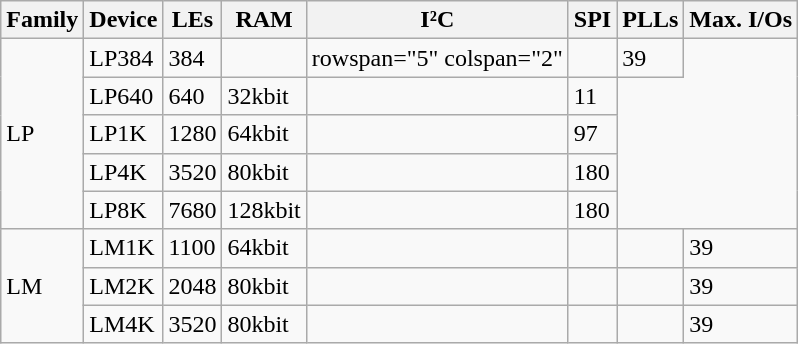<table class="wikitable floatright">
<tr>
<th>Family</th>
<th>Device</th>
<th>LEs</th>
<th>RAM</th>
<th>I²C</th>
<th>SPI</th>
<th>PLLs</th>
<th>Max. I/Os</th>
</tr>
<tr>
<td scope="row" rowspan="5">LP</td>
<td>LP384</td>
<td> 384</td>
<td></td>
<td>rowspan="5" colspan="2" </td>
<td></td>
<td> 39</td>
</tr>
<tr>
<td>LP640</td>
<td> 640</td>
<td> 32kbit</td>
<td></td>
<td> 11</td>
</tr>
<tr>
<td>LP1K</td>
<td> 1280</td>
<td> 64kbit</td>
<td></td>
<td> 97</td>
</tr>
<tr>
<td>LP4K</td>
<td> 3520</td>
<td> 80kbit</td>
<td></td>
<td> 180</td>
</tr>
<tr>
<td>LP8K</td>
<td> 7680</td>
<td> 128kbit</td>
<td></td>
<td> 180</td>
</tr>
<tr>
<td rowspan="3">LM</td>
<td>LM1K</td>
<td> 1100</td>
<td> 64kbit</td>
<td></td>
<td></td>
<td></td>
<td> 39</td>
</tr>
<tr>
<td>LM2K</td>
<td> 2048</td>
<td> 80kbit</td>
<td></td>
<td></td>
<td></td>
<td> 39</td>
</tr>
<tr>
<td>LM4K</td>
<td> 3520</td>
<td> 80kbit</td>
<td></td>
<td></td>
<td></td>
<td> 39</td>
</tr>
</table>
